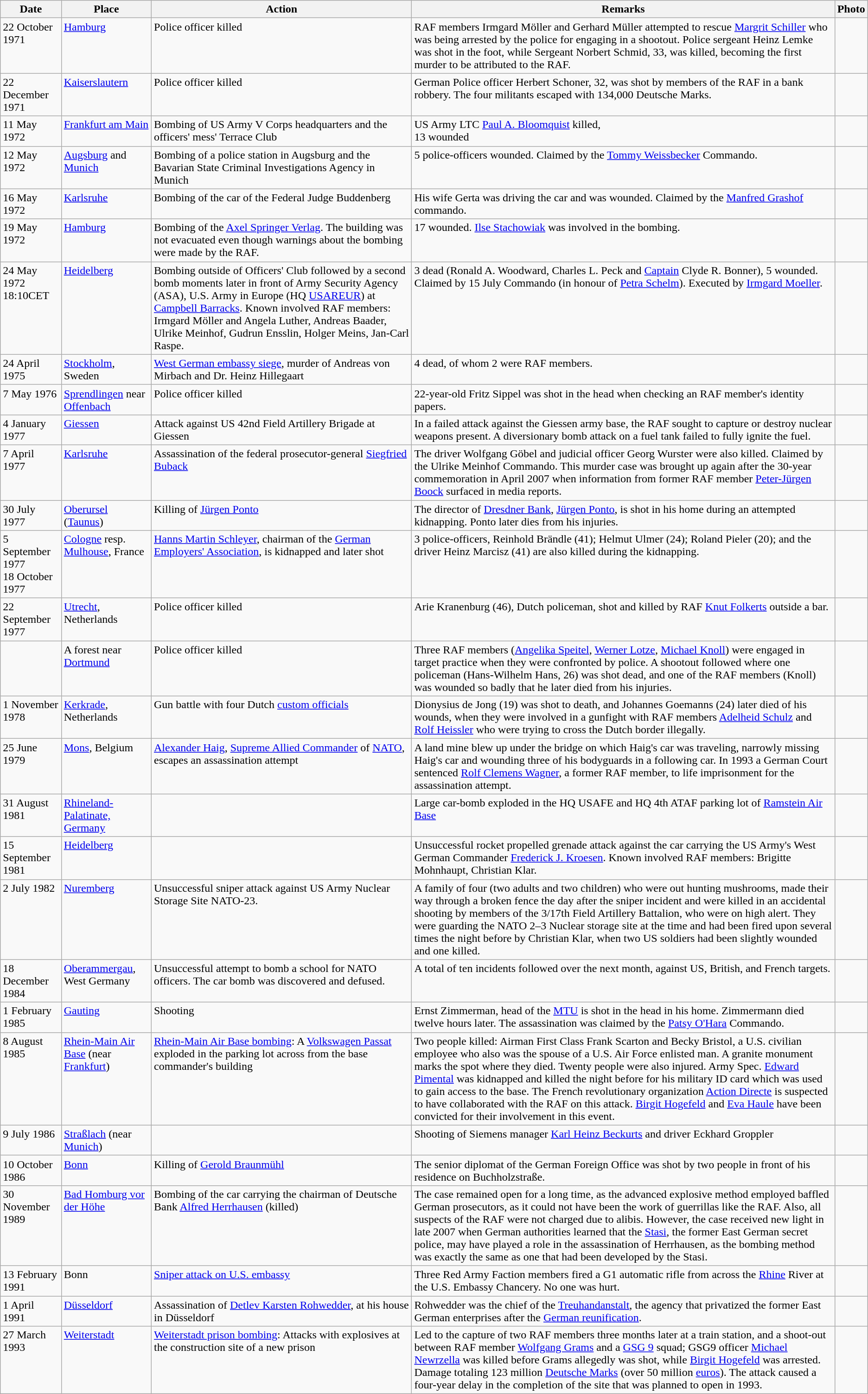<table class="wikitable sortable">
<tr style="vertical-align:top;">
<th>Date</th>
<th>Place</th>
<th>Action</th>
<th>Remarks</th>
<th>Photo</th>
</tr>
<tr style="vertical-align:top;">
<td>22 October 1971</td>
<td><a href='#'>Hamburg</a></td>
<td>Police officer killed</td>
<td>RAF members Irmgard Möller and Gerhard Müller attempted to rescue <a href='#'>Margrit Schiller</a> who was being arrested by the police for engaging in a shootout. Police sergeant Heinz Lemke was shot in the foot, while Sergeant Norbert Schmid, 33, was killed, becoming the first murder to be attributed to the RAF.</td>
<td></td>
</tr>
<tr style="vertical-align:top;">
<td>22 December 1971</td>
<td><a href='#'>Kaiserslautern</a></td>
<td>Police officer killed</td>
<td>German Police officer Herbert Schoner, 32, was shot by members of the RAF in a bank robbery. The four militants escaped with 134,000 Deutsche Marks.</td>
<td></td>
</tr>
<tr style="vertical-align:top;">
<td>11 May 1972</td>
<td><a href='#'>Frankfurt am Main</a></td>
<td>Bombing of US Army V Corps headquarters and the officers' mess' Terrace Club</td>
<td>US Army LTC <a href='#'>Paul A. Bloomquist</a> killed,<br>13 wounded</td>
<td></td>
</tr>
<tr style="vertical-align:top;">
<td>12 May 1972</td>
<td><a href='#'>Augsburg</a> and <a href='#'>Munich</a></td>
<td>Bombing of a police station in Augsburg and the Bavarian State Criminal Investigations Agency in Munich</td>
<td>5 police-officers wounded. Claimed by the <a href='#'>Tommy Weissbecker</a> Commando.</td>
<td></td>
</tr>
<tr style="vertical-align:top;">
<td>16 May 1972</td>
<td><a href='#'>Karlsruhe</a></td>
<td>Bombing of the car of the Federal Judge Buddenberg</td>
<td>His wife Gerta was driving the car and was wounded. Claimed by the <a href='#'>Manfred Grashof</a> commando.</td>
<td></td>
</tr>
<tr style="vertical-align:top;">
<td>19 May 1972</td>
<td><a href='#'>Hamburg</a></td>
<td>Bombing of the <a href='#'>Axel Springer Verlag</a>. The building was not evacuated even though warnings about the bombing were made by the RAF.</td>
<td>17 wounded. <a href='#'>Ilse Stachowiak</a> was involved in the bombing.</td>
<td></td>
</tr>
<tr style="vertical-align:top;">
<td>24 May 1972 18:10CET</td>
<td><a href='#'>Heidelberg</a></td>
<td>Bombing outside of Officers' Club followed by a second bomb moments later in front of Army Security Agency (ASA), U.S. Army in Europe (HQ <a href='#'>USAREUR</a>) at <a href='#'>Campbell Barracks</a>. Known involved RAF members: Irmgard Möller and Angela Luther, Andreas Baader, Ulrike Meinhof, Gudrun Ensslin, Holger Meins, Jan-Carl Raspe.</td>
<td>3 dead (Ronald A. Woodward, Charles L. Peck and <a href='#'>Captain</a> Clyde R. Bonner), 5 wounded. Claimed by 15 July Commando (in honour of <a href='#'>Petra Schelm</a>). Executed by <a href='#'>Irmgard Moeller</a>.</td>
<td></td>
</tr>
<tr style="vertical-align:top;">
<td>24 April 1975</td>
<td><a href='#'>Stockholm</a>, Sweden</td>
<td><a href='#'>West German embassy siege</a>, murder of Andreas von Mirbach and Dr. Heinz Hillegaart</td>
<td>4 dead, of whom 2 were RAF members.</td>
<td></td>
</tr>
<tr style="vertical-align:top;">
<td>7 May 1976</td>
<td><a href='#'>Sprendlingen</a> near <a href='#'>Offenbach</a></td>
<td>Police officer killed</td>
<td>22-year-old Fritz Sippel was shot in the head when checking an RAF member's identity papers.</td>
<td></td>
</tr>
<tr style="vertical-align:top;">
<td>4 January 1977</td>
<td><a href='#'>Giessen</a></td>
<td>Attack against US 42nd Field Artillery Brigade at Giessen</td>
<td>In a failed attack against the Giessen army base, the RAF sought to capture or destroy nuclear weapons present. A diversionary bomb attack on a fuel tank failed to fully ignite the fuel.</td>
<td></td>
</tr>
<tr style="vertical-align:top;">
<td>7 April 1977</td>
<td><a href='#'>Karlsruhe</a></td>
<td>Assassination of the federal prosecutor-general <a href='#'>Siegfried Buback</a></td>
<td>The driver Wolfgang Göbel and judicial officer Georg Wurster were also killed. Claimed by the Ulrike Meinhof Commando. This murder case was brought up again after the 30-year commemoration in April 2007 when information from former RAF member <a href='#'>Peter-Jürgen Boock</a> surfaced in media reports.</td>
<td></td>
</tr>
<tr style="vertical-align:top;">
<td>30 July 1977</td>
<td><a href='#'>Oberursel</a> (<a href='#'>Taunus</a>)</td>
<td>Killing of <a href='#'>Jürgen Ponto</a></td>
<td>The director of <a href='#'>Dresdner Bank</a>, <a href='#'>Jürgen Ponto</a>, is shot in his home during an attempted kidnapping. Ponto later dies from his injuries.</td>
<td></td>
</tr>
<tr style="vertical-align:top;">
<td>5 September 1977<br>18 October 1977</td>
<td><a href='#'>Cologne</a> resp.<br><a href='#'>Mulhouse</a>, France</td>
<td><a href='#'>Hanns Martin Schleyer</a>, chairman of the <a href='#'>German Employers' Association</a>, is kidnapped and later shot</td>
<td>3 police-officers, Reinhold Brändle (41); Helmut Ulmer (24); Roland Pieler (20); and the driver Heinz Marcisz (41) are also killed during the kidnapping.</td>
<td></td>
</tr>
<tr style="vertical-align:top;">
<td>22 September 1977</td>
<td><a href='#'>Utrecht</a>, Netherlands</td>
<td>Police officer killed</td>
<td>Arie Kranenburg (46), Dutch policeman, shot and killed by RAF <a href='#'>Knut Folkerts</a> outside a bar.</td>
<td></td>
</tr>
<tr style="vertical-align:top;">
<td></td>
<td>A forest near <a href='#'>Dortmund</a></td>
<td>Police officer killed</td>
<td>Three RAF members (<a href='#'>Angelika Speitel</a>, <a href='#'>Werner Lotze</a>, <a href='#'>Michael Knoll</a>) were engaged in target practice when they were confronted by police. A shootout followed where one policeman (Hans-Wilhelm Hans, 26) was shot dead, and one of the RAF members (Knoll) was wounded so badly that he later died from his injuries.</td>
<td></td>
</tr>
<tr style="vertical-align:top;">
<td>1 November 1978</td>
<td><a href='#'>Kerkrade</a>, Netherlands</td>
<td>Gun battle with four Dutch <a href='#'>custom officials</a></td>
<td>Dionysius de Jong (19) was shot to death, and Johannes Goemanns (24) later died of his wounds, when they were involved in a gunfight with RAF members <a href='#'>Adelheid Schulz</a> and <a href='#'>Rolf Heissler</a> who were trying to cross the Dutch border illegally.</td>
<td></td>
</tr>
<tr style="vertical-align:top;">
<td>25 June 1979</td>
<td><a href='#'>Mons</a>, Belgium</td>
<td><a href='#'>Alexander Haig</a>, <a href='#'>Supreme Allied Commander</a> of <a href='#'>NATO</a>, escapes an assassination attempt</td>
<td>A land mine blew up under the bridge on which Haig's car was traveling, narrowly missing Haig's car and wounding three of his bodyguards in a following car. In 1993 a German Court sentenced <a href='#'>Rolf Clemens Wagner</a>, a former RAF member, to life imprisonment for the assassination attempt.</td>
<td></td>
</tr>
<tr style="vertical-align:top;">
<td>31 August 1981</td>
<td><a href='#'>Rhineland-Palatinate, Germany</a></td>
<td></td>
<td>Large car-bomb exploded in the HQ USAFE and HQ 4th ATAF parking lot of <a href='#'>Ramstein Air Base</a></td>
<td></td>
</tr>
<tr style="vertical-align:top;">
<td>15 September 1981</td>
<td><a href='#'>Heidelberg</a></td>
<td></td>
<td>Unsuccessful rocket propelled grenade attack against the car carrying the US Army's West German Commander <a href='#'>Frederick J. Kroesen</a>. Known involved RAF members: Brigitte Mohnhaupt, Christian Klar.</td>
<td></td>
</tr>
<tr style="vertical-align:top;">
<td>2 July 1982</td>
<td><a href='#'>Nuremberg</a></td>
<td>Unsuccessful sniper attack against US Army Nuclear Storage Site NATO-23.</td>
<td>A family of four (two adults and two children) who were out hunting mushrooms, made their way through a broken fence the day after the sniper incident and were killed in an accidental shooting by members of the 3/17th Field Artillery Battalion, who were on high alert. They were guarding the NATO 2–3 Nuclear storage site at the time and had been fired upon several times the night before by Christian Klar, when two US soldiers had been slightly wounded and one killed.</td>
<td></td>
</tr>
<tr style="vertical-align:top;">
<td>18 December 1984</td>
<td><a href='#'>Oberammergau</a>, West Germany</td>
<td>Unsuccessful attempt to bomb a school for NATO officers. The car bomb was discovered and defused.</td>
<td>A total of ten incidents followed over the next month, against US, British, and French targets.</td>
<td></td>
</tr>
<tr style="vertical-align:top;">
<td>1 February 1985</td>
<td><a href='#'>Gauting</a></td>
<td>Shooting</td>
<td>Ernst Zimmerman, head of the <a href='#'>MTU</a> is shot in the head in his home. Zimmermann died twelve hours later. The assassination was claimed by the <a href='#'>Patsy O'Hara</a> Commando.</td>
<td></td>
</tr>
<tr style="vertical-align:top;">
<td>8 August 1985</td>
<td><a href='#'>Rhein-Main Air Base</a> (near <a href='#'>Frankfurt</a>)</td>
<td><a href='#'>Rhein-Main Air Base bombing</a>: A <a href='#'>Volkswagen Passat</a> exploded in the parking lot across from the base commander's building</td>
<td>Two people killed: Airman First Class Frank Scarton and Becky Bristol, a U.S. civilian employee who also was the spouse of a U.S. Air Force enlisted man. A granite monument marks the spot where they died. Twenty people were also injured. Army Spec. <a href='#'>Edward Pimental</a> was kidnapped and killed the night before for his military ID card which was used to gain access to the base. The French revolutionary organization <a href='#'>Action Directe</a> is suspected to have collaborated with the RAF on this attack. <a href='#'>Birgit Hogefeld</a> and <a href='#'>Eva Haule</a> have been convicted for their involvement in this event.</td>
<td></td>
</tr>
<tr style="vertical-align:top;">
<td>9 July 1986</td>
<td><a href='#'>Straßlach</a> (near <a href='#'>Munich</a>)</td>
<td></td>
<td>Shooting of Siemens manager <a href='#'>Karl Heinz Beckurts</a> and driver Eckhard Groppler</td>
<td></td>
</tr>
<tr style="vertical-align:top;">
<td>10 October 1986</td>
<td><a href='#'>Bonn</a></td>
<td>Killing of <a href='#'>Gerold Braunmühl</a></td>
<td>The senior diplomat of the German Foreign Office was shot by two people in front of his residence on Buchholzstraße.</td>
<td></td>
</tr>
<tr style="vertical-align:top;">
<td>30 November 1989</td>
<td><a href='#'>Bad Homburg vor der Höhe</a></td>
<td>Bombing of the car carrying the chairman of Deutsche Bank <a href='#'>Alfred Herrhausen</a> (killed)</td>
<td>The case remained open for a long time, as the advanced explosive method employed baffled German prosecutors, as it could not have been the work of guerrillas like the RAF. Also, all suspects of the RAF were not charged due to alibis. However, the case received new light in late 2007 when German authorities learned that the <a href='#'>Stasi</a>, the former East German secret police, may have played a role in the assassination of Herrhausen, as the bombing method was exactly the same as one that had been developed by the Stasi.</td>
<td></td>
</tr>
<tr style="vertical-align:top;">
<td>13 February 1991</td>
<td>Bonn</td>
<td><a href='#'>Sniper attack on U.S. embassy</a></td>
<td>Three Red Army Faction members fired a G1 automatic rifle from across the <a href='#'>Rhine</a> River at the U.S. Embassy Chancery. No one was hurt.</td>
<td></td>
</tr>
<tr style="vertical-align:top;">
<td>1 April 1991</td>
<td><a href='#'>Düsseldorf</a></td>
<td>Assassination of <a href='#'>Detlev Karsten Rohwedder</a>, at his house in Düsseldorf</td>
<td>Rohwedder was the chief of the <a href='#'>Treuhandanstalt</a>, the agency that privatized the former East German enterprises after the <a href='#'>German reunification</a>.</td>
<td></td>
</tr>
<tr style="vertical-align:top;">
<td>27 March 1993</td>
<td><a href='#'>Weiterstadt</a></td>
<td><a href='#'>Weiterstadt prison bombing</a>: Attacks with explosives at the construction site of a new prison</td>
<td>Led to the capture of two RAF members three months later at a train station, and a shoot-out between RAF member <a href='#'>Wolfgang Grams</a> and a <a href='#'>GSG 9</a> squad; GSG9 officer <a href='#'>Michael Newrzella</a> was killed before Grams allegedly was shot, while <a href='#'>Birgit Hogefeld</a> was arrested. Damage totaling 123 million <a href='#'>Deutsche Marks</a> (over 50 million <a href='#'>euros</a>). The attack caused a four-year delay in the completion of the site that was planned to open in 1993.</td>
<td></td>
</tr>
</table>
